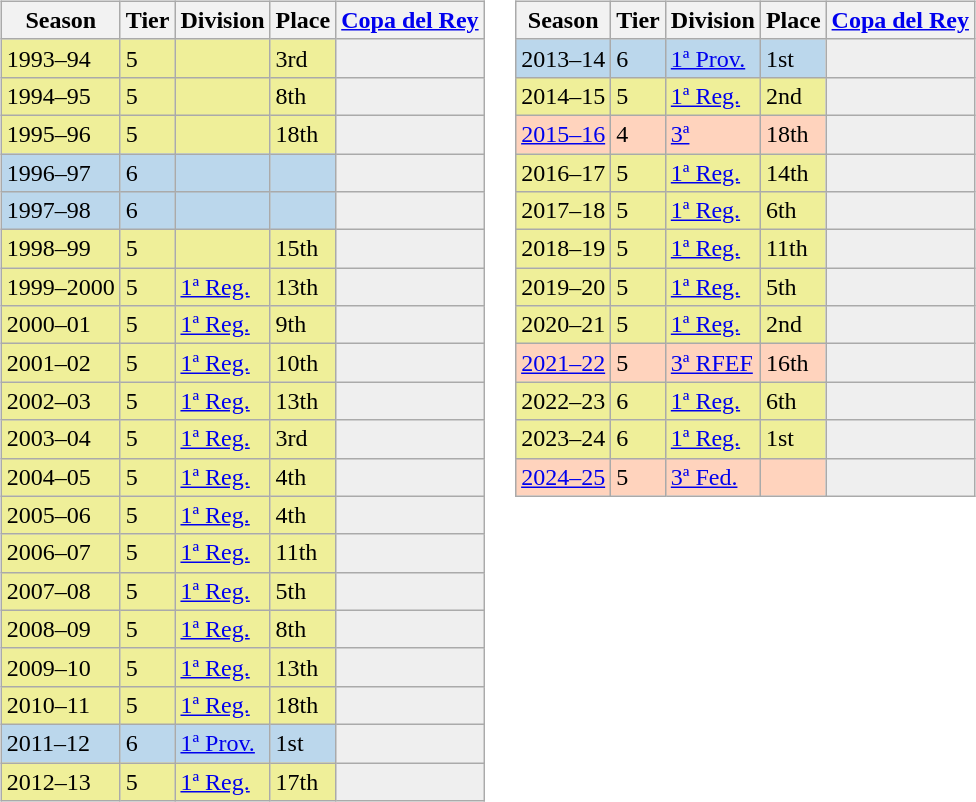<table>
<tr>
<td valign="top" width=0%><br><table class="wikitable">
<tr style="background:#f0f6fa;">
<th>Season</th>
<th>Tier</th>
<th>Division</th>
<th>Place</th>
<th><a href='#'>Copa del Rey</a></th>
</tr>
<tr>
<td style="background:#EFEF99;">1993–94</td>
<td style="background:#EFEF99;">5</td>
<td style="background:#EFEF99;"></td>
<td style="background:#EFEF99;">3rd</td>
<th style="background:#efefef;"></th>
</tr>
<tr>
<td style="background:#EFEF99;">1994–95</td>
<td style="background:#EFEF99;">5</td>
<td style="background:#EFEF99;"></td>
<td style="background:#EFEF99;">8th</td>
<th style="background:#efefef;"></th>
</tr>
<tr>
<td style="background:#EFEF99;">1995–96</td>
<td style="background:#EFEF99;">5</td>
<td style="background:#EFEF99;"></td>
<td style="background:#EFEF99;">18th</td>
<th style="background:#efefef;"></th>
</tr>
<tr>
<td style="background:#BBD7EC;">1996–97</td>
<td style="background:#BBD7EC;">6</td>
<td style="background:#BBD7EC;"></td>
<td style="background:#BBD7EC;"></td>
<th style="background:#efefef;"></th>
</tr>
<tr>
<td style="background:#BBD7EC;">1997–98</td>
<td style="background:#BBD7EC;">6</td>
<td style="background:#BBD7EC;"></td>
<td style="background:#BBD7EC;"></td>
<th style="background:#efefef;"></th>
</tr>
<tr>
<td style="background:#EFEF99;">1998–99</td>
<td style="background:#EFEF99;">5</td>
<td style="background:#EFEF99;"></td>
<td style="background:#EFEF99;">15th</td>
<th style="background:#efefef;"></th>
</tr>
<tr>
<td style="background:#EFEF99;">1999–2000</td>
<td style="background:#EFEF99;">5</td>
<td style="background:#EFEF99;"><a href='#'>1ª Reg.</a></td>
<td style="background:#EFEF99;">13th</td>
<th style="background:#efefef;"></th>
</tr>
<tr>
<td style="background:#EFEF99;">2000–01</td>
<td style="background:#EFEF99;">5</td>
<td style="background:#EFEF99;"><a href='#'>1ª Reg.</a></td>
<td style="background:#EFEF99;">9th</td>
<th style="background:#efefef;"></th>
</tr>
<tr>
<td style="background:#EFEF99;">2001–02</td>
<td style="background:#EFEF99;">5</td>
<td style="background:#EFEF99;"><a href='#'>1ª Reg.</a></td>
<td style="background:#EFEF99;">10th</td>
<th style="background:#efefef;"></th>
</tr>
<tr>
<td style="background:#EFEF99;">2002–03</td>
<td style="background:#EFEF99;">5</td>
<td style="background:#EFEF99;"><a href='#'>1ª Reg.</a></td>
<td style="background:#EFEF99;">13th</td>
<th style="background:#efefef;"></th>
</tr>
<tr>
<td style="background:#EFEF99;">2003–04</td>
<td style="background:#EFEF99;">5</td>
<td style="background:#EFEF99;"><a href='#'>1ª Reg.</a></td>
<td style="background:#EFEF99;">3rd</td>
<th style="background:#efefef;"></th>
</tr>
<tr>
<td style="background:#EFEF99;">2004–05</td>
<td style="background:#EFEF99;">5</td>
<td style="background:#EFEF99;"><a href='#'>1ª Reg.</a></td>
<td style="background:#EFEF99;">4th</td>
<th style="background:#efefef;"></th>
</tr>
<tr>
<td style="background:#EFEF99;">2005–06</td>
<td style="background:#EFEF99;">5</td>
<td style="background:#EFEF99;"><a href='#'>1ª Reg.</a></td>
<td style="background:#EFEF99;">4th</td>
<th style="background:#efefef;"></th>
</tr>
<tr>
<td style="background:#EFEF99;">2006–07</td>
<td style="background:#EFEF99;">5</td>
<td style="background:#EFEF99;"><a href='#'>1ª Reg.</a></td>
<td style="background:#EFEF99;">11th</td>
<th style="background:#efefef;"></th>
</tr>
<tr>
<td style="background:#EFEF99;">2007–08</td>
<td style="background:#EFEF99;">5</td>
<td style="background:#EFEF99;"><a href='#'>1ª Reg.</a></td>
<td style="background:#EFEF99;">5th</td>
<th style="background:#efefef;"></th>
</tr>
<tr>
<td style="background:#EFEF99;">2008–09</td>
<td style="background:#EFEF99;">5</td>
<td style="background:#EFEF99;"><a href='#'>1ª Reg.</a></td>
<td style="background:#EFEF99;">8th</td>
<th style="background:#efefef;"></th>
</tr>
<tr>
<td style="background:#EFEF99;">2009–10</td>
<td style="background:#EFEF99;">5</td>
<td style="background:#EFEF99;"><a href='#'>1ª Reg.</a></td>
<td style="background:#EFEF99;">13th</td>
<th style="background:#efefef;"></th>
</tr>
<tr>
<td style="background:#EFEF99;">2010–11</td>
<td style="background:#EFEF99;">5</td>
<td style="background:#EFEF99;"><a href='#'>1ª Reg.</a></td>
<td style="background:#EFEF99;">18th</td>
<th style="background:#efefef;"></th>
</tr>
<tr>
<td style="background:#BBD7EC;">2011–12</td>
<td style="background:#BBD7EC;">6</td>
<td style="background:#BBD7EC;"><a href='#'>1ª Prov.</a></td>
<td style="background:#BBD7EC;">1st</td>
<th style="background:#efefef;"></th>
</tr>
<tr>
<td style="background:#EFEF99;">2012–13</td>
<td style="background:#EFEF99;">5</td>
<td style="background:#EFEF99;"><a href='#'>1ª Reg.</a></td>
<td style="background:#EFEF99;">17th</td>
<th style="background:#efefef;"></th>
</tr>
</table>
</td>
<td valign="top" width=0%><br><table class="wikitable">
<tr style="background:#f0f6fa;">
<th>Season</th>
<th>Tier</th>
<th>Division</th>
<th>Place</th>
<th><a href='#'>Copa del Rey</a></th>
</tr>
<tr>
<td style="background:#BBD7EC;">2013–14</td>
<td style="background:#BBD7EC;">6</td>
<td style="background:#BBD7EC;"><a href='#'>1ª Prov.</a></td>
<td style="background:#BBD7EC;">1st</td>
<th style="background:#efefef;"></th>
</tr>
<tr>
<td style="background:#EFEF99;">2014–15</td>
<td style="background:#EFEF99;">5</td>
<td style="background:#EFEF99;"><a href='#'>1ª Reg.</a></td>
<td style="background:#EFEF99;">2nd</td>
<th style="background:#efefef;"></th>
</tr>
<tr>
<td style="background:#FFD3BD;"><a href='#'>2015–16</a></td>
<td style="background:#FFD3BD;">4</td>
<td style="background:#FFD3BD;"><a href='#'>3ª</a></td>
<td style="background:#FFD3BD;">18th</td>
<td style="background:#efefef;"></td>
</tr>
<tr>
<td style="background:#EFEF99;">2016–17</td>
<td style="background:#EFEF99;">5</td>
<td style="background:#EFEF99;"><a href='#'>1ª Reg.</a></td>
<td style="background:#EFEF99;">14th</td>
<th style="background:#efefef;"></th>
</tr>
<tr>
<td style="background:#EFEF99;">2017–18</td>
<td style="background:#EFEF99;">5</td>
<td style="background:#EFEF99;"><a href='#'>1ª Reg.</a></td>
<td style="background:#EFEF99;">6th</td>
<th style="background:#efefef;"></th>
</tr>
<tr>
<td style="background:#EFEF99;">2018–19</td>
<td style="background:#EFEF99;">5</td>
<td style="background:#EFEF99;"><a href='#'>1ª Reg.</a></td>
<td style="background:#EFEF99;">11th</td>
<th style="background:#efefef;"></th>
</tr>
<tr>
<td style="background:#EFEF99;">2019–20</td>
<td style="background:#EFEF99;">5</td>
<td style="background:#EFEF99;"><a href='#'>1ª Reg.</a></td>
<td style="background:#EFEF99;">5th</td>
<th style="background:#efefef;"></th>
</tr>
<tr>
<td style="background:#EFEF99;">2020–21</td>
<td style="background:#EFEF99;">5</td>
<td style="background:#EFEF99;"><a href='#'>1ª Reg.</a></td>
<td style="background:#EFEF99;">2nd</td>
<th style="background:#efefef;"></th>
</tr>
<tr>
<td style="background:#FFD3BD;"><a href='#'>2021–22</a></td>
<td style="background:#FFD3BD;">5</td>
<td style="background:#FFD3BD;"><a href='#'>3ª RFEF</a></td>
<td style="background:#FFD3BD;">16th</td>
<th style="background:#efefef;"></th>
</tr>
<tr>
<td style="background:#EFEF99;">2022–23</td>
<td style="background:#EFEF99;">6</td>
<td style="background:#EFEF99;"><a href='#'>1ª Reg.</a></td>
<td style="background:#EFEF99;">6th</td>
<th style="background:#efefef;"></th>
</tr>
<tr>
<td style="background:#EFEF99;">2023–24</td>
<td style="background:#EFEF99;">6</td>
<td style="background:#EFEF99;"><a href='#'>1ª Reg.</a></td>
<td style="background:#EFEF99;">1st</td>
<th style="background:#efefef;"></th>
</tr>
<tr>
<td style="background:#FFD3BD;"><a href='#'>2024–25</a></td>
<td style="background:#FFD3BD;">5</td>
<td style="background:#FFD3BD;"><a href='#'>3ª Fed.</a></td>
<td style="background:#FFD3BD;"></td>
<th style="background:#efefef;"></th>
</tr>
</table>
</td>
</tr>
</table>
